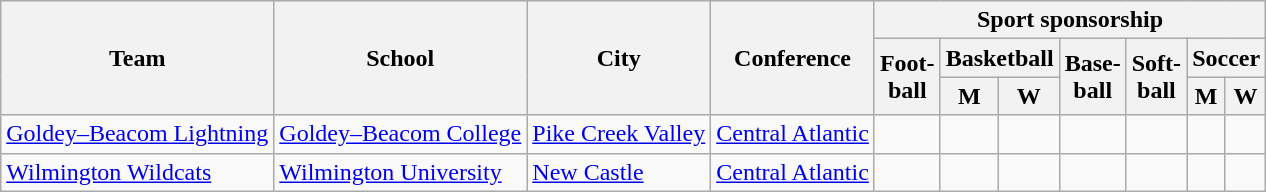<table class="sortable wikitable">
<tr>
<th rowspan=3>Team</th>
<th rowspan=3>School</th>
<th rowspan=3>City</th>
<th rowspan=3>Conference</th>
<th colspan=7>Sport sponsorship</th>
</tr>
<tr>
<th rowspan=2>Foot-<br>ball</th>
<th colspan=2>Basketball</th>
<th rowspan=2>Base-<br>ball</th>
<th rowspan=2>Soft-<br>ball</th>
<th colspan=2>Soccer</th>
</tr>
<tr>
<th>M</th>
<th>W</th>
<th>M</th>
<th>W</th>
</tr>
<tr>
<td><a href='#'>Goldey–Beacom Lightning</a></td>
<td><a href='#'>Goldey–Beacom College</a></td>
<td><a href='#'>Pike Creek Valley</a></td>
<td><a href='#'>Central Atlantic</a></td>
<td></td>
<td></td>
<td></td>
<td></td>
<td></td>
<td></td>
<td></td>
</tr>
<tr>
<td><a href='#'>Wilmington Wildcats</a></td>
<td><a href='#'>Wilmington University</a></td>
<td><a href='#'>New Castle</a></td>
<td><a href='#'>Central Atlantic</a></td>
<td></td>
<td></td>
<td></td>
<td></td>
<td></td>
<td></td>
<td></td>
</tr>
</table>
